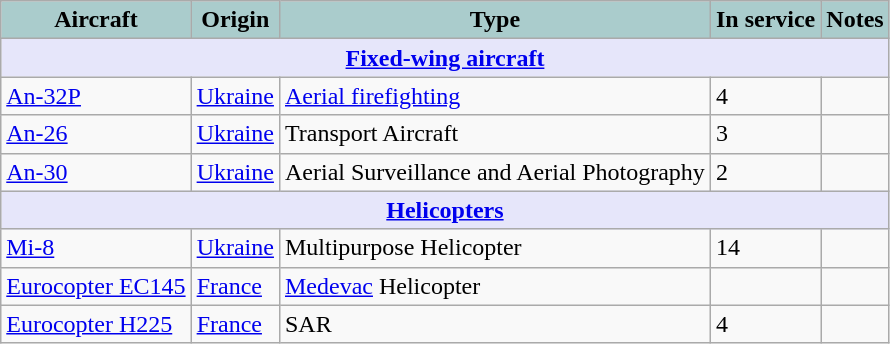<table class="wikitable">
<tr>
<th style="text-align:center; background:#acc;">Aircraft</th>
<th style="text-align: center; background:#acc;">Origin</th>
<th style="text-align:l center; background:#acc;">Type</th>
<th style="text-align:center; background:#acc;">In service</th>
<th style="text-align: center; background:#acc;">Notes</th>
</tr>
<tr>
<th style="align: center; background: lavender;" colspan="7"><a href='#'>Fixed-wing aircraft</a></th>
</tr>
<tr>
<td><a href='#'>An-32P</a></td>
<td><a href='#'>Ukraine</a></td>
<td><a href='#'>Aerial firefighting</a></td>
<td>4</td>
<td></td>
</tr>
<tr>
<td><a href='#'>An-26</a></td>
<td><a href='#'>Ukraine</a></td>
<td>Transport Aircraft</td>
<td>3</td>
<td></td>
</tr>
<tr>
<td><a href='#'>An-30</a></td>
<td><a href='#'>Ukraine</a></td>
<td>Aerial Surveillance and Aerial Photography</td>
<td>2</td>
<td></td>
</tr>
<tr>
<th style="align: center; background: lavender;" colspan="7"><a href='#'>Helicopters</a></th>
</tr>
<tr>
<td><a href='#'>Mi-8</a></td>
<td><a href='#'>Ukraine</a></td>
<td>Multipurpose Helicopter</td>
<td>14</td>
<td></td>
</tr>
<tr>
<td><a href='#'>Eurocopter EC145</a></td>
<td><a href='#'>France</a></td>
<td><a href='#'>Medevac</a> Helicopter</td>
<td></td>
<td></td>
</tr>
<tr>
<td><a href='#'>Eurocopter H225</a></td>
<td><a href='#'>France</a></td>
<td>SAR</td>
<td>4</td>
<td></td>
</tr>
</table>
